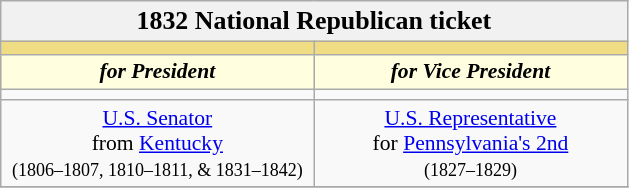<table class="wikitable" style="font-size:90%; text-align:center;">
<tr>
<td style="background:#f1f1f1;" colspan="30"><big><strong>1832 National Republican ticket</strong></big></td>
</tr>
<tr>
<th style="width:3em; font-size:135%; background:#F0DC82; width:200px;"><a href='#'></a></th>
<th style="width:3em; font-size:135%; background:#F0DC82; width:200px;"><a href='#'></a></th>
</tr>
<tr style="color:#000000; font-size:100%; background:#F0DC82;">
<td style="width:3em; font-size:100%; color:#000; background:lightyellow; width:200px;"><strong><em>for President</em></strong></td>
<td style="width:3em; font-size:100%; color:#000; background:lightyellow; width:200px;"><strong><em>for Vice President</em></strong></td>
</tr>
<tr>
<td></td>
<td></td>
</tr>
<tr>
<td><a href='#'>U.S. Senator</a><br>from <a href='#'>Kentucky</a><br><small>(1806–1807, 1810–1811, & 1831–1842)</small></td>
<td><a href='#'>U.S. Representative</a><br>for <a href='#'>Pennsylvania's 2nd</a><br><small>(1827–1829)</small></td>
</tr>
<tr>
</tr>
</table>
